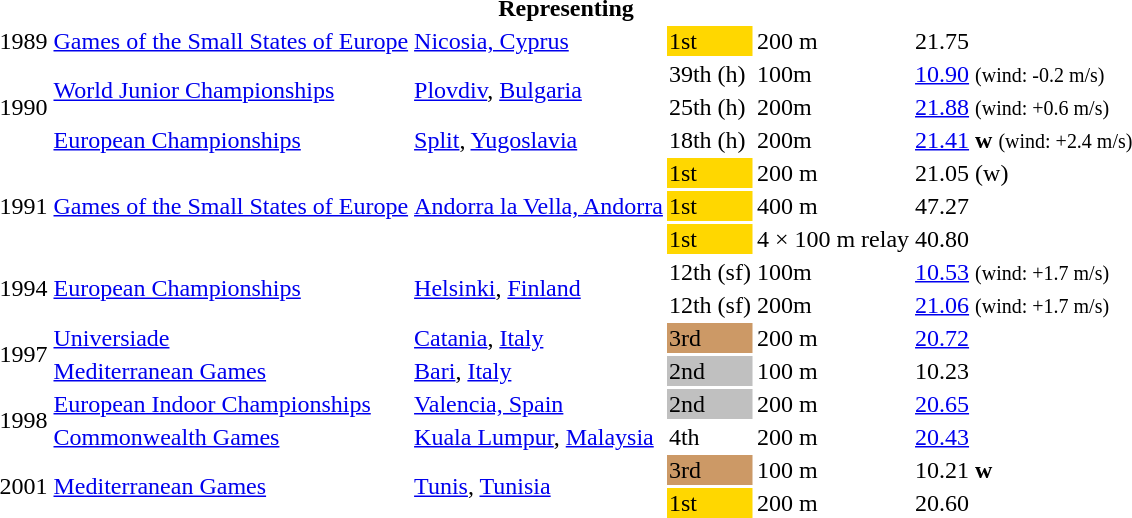<table>
<tr>
<th colspan="6">Representing </th>
</tr>
<tr>
<td>1989</td>
<td><a href='#'>Games of the Small States of Europe</a></td>
<td><a href='#'>Nicosia, Cyprus</a></td>
<td bgcolor=gold>1st</td>
<td>200 m</td>
<td>21.75</td>
</tr>
<tr>
<td rowspan=3>1990</td>
<td rowspan=2><a href='#'>World Junior Championships</a></td>
<td rowspan=2><a href='#'>Plovdiv</a>, <a href='#'>Bulgaria</a></td>
<td>39th (h)</td>
<td>100m</td>
<td><a href='#'>10.90</a> <small>(wind: -0.2 m/s)</small></td>
</tr>
<tr>
<td>25th (h)</td>
<td>200m</td>
<td><a href='#'>21.88</a> <small>(wind: +0.6 m/s)</small></td>
</tr>
<tr>
<td><a href='#'>European Championships</a></td>
<td><a href='#'>Split</a>, <a href='#'>Yugoslavia</a></td>
<td>18th (h)</td>
<td>200m</td>
<td><a href='#'>21.41</a> <strong>w</strong> <small>(wind: +2.4 m/s)</small></td>
</tr>
<tr>
<td rowspan=3>1991</td>
<td rowspan=3><a href='#'>Games of the Small States of Europe</a></td>
<td rowspan=3><a href='#'>Andorra la Vella, Andorra</a></td>
<td bgcolor=gold>1st</td>
<td>200 m</td>
<td>21.05 (w)</td>
</tr>
<tr>
<td bgcolor=gold>1st</td>
<td>400 m</td>
<td>47.27</td>
</tr>
<tr>
<td bgcolor=gold>1st</td>
<td>4 × 100 m relay</td>
<td>40.80</td>
</tr>
<tr>
<td rowspan=2>1994</td>
<td rowspan=2><a href='#'>European Championships</a></td>
<td rowspan=2><a href='#'>Helsinki</a>, <a href='#'>Finland</a></td>
<td>12th (sf)</td>
<td>100m</td>
<td><a href='#'>10.53</a> <small>(wind: +1.7 m/s)</small></td>
</tr>
<tr>
<td>12th (sf)</td>
<td>200m</td>
<td><a href='#'>21.06</a> <small>(wind: +1.7 m/s)</small></td>
</tr>
<tr>
<td rowspan=2>1997</td>
<td><a href='#'>Universiade</a></td>
<td><a href='#'>Catania</a>, <a href='#'>Italy</a></td>
<td bgcolor="cc9966">3rd</td>
<td>200 m</td>
<td><a href='#'>20.72</a></td>
</tr>
<tr>
<td><a href='#'>Mediterranean Games</a></td>
<td><a href='#'>Bari</a>, <a href='#'>Italy</a></td>
<td bgcolor="silver">2nd</td>
<td>100 m</td>
<td>10.23</td>
</tr>
<tr>
<td rowspan=2>1998</td>
<td><a href='#'>European Indoor Championships</a></td>
<td><a href='#'>Valencia, Spain</a></td>
<td bgcolor="silver">2nd</td>
<td>200 m</td>
<td><a href='#'>20.65</a></td>
</tr>
<tr>
<td><a href='#'>Commonwealth Games</a></td>
<td><a href='#'>Kuala Lumpur</a>, <a href='#'>Malaysia</a></td>
<td>4th</td>
<td>200 m</td>
<td><a href='#'>20.43</a></td>
</tr>
<tr>
<td rowspan=2>2001</td>
<td rowspan=2><a href='#'>Mediterranean Games</a></td>
<td rowspan=2><a href='#'>Tunis</a>, <a href='#'>Tunisia</a></td>
<td bgcolor="cc9966">3rd</td>
<td>100 m</td>
<td>10.21 <strong>w</strong></td>
</tr>
<tr>
<td bgcolor="gold">1st</td>
<td>200 m</td>
<td>20.60</td>
</tr>
</table>
